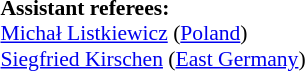<table width=50% style="font-size: 90%">
<tr>
<td><br><strong>Assistant referees:</strong>
<br><a href='#'>Michał Listkiewicz</a> (<a href='#'>Poland</a>)
<br><a href='#'>Siegfried Kirschen</a> (<a href='#'>East Germany</a>)</td>
</tr>
</table>
